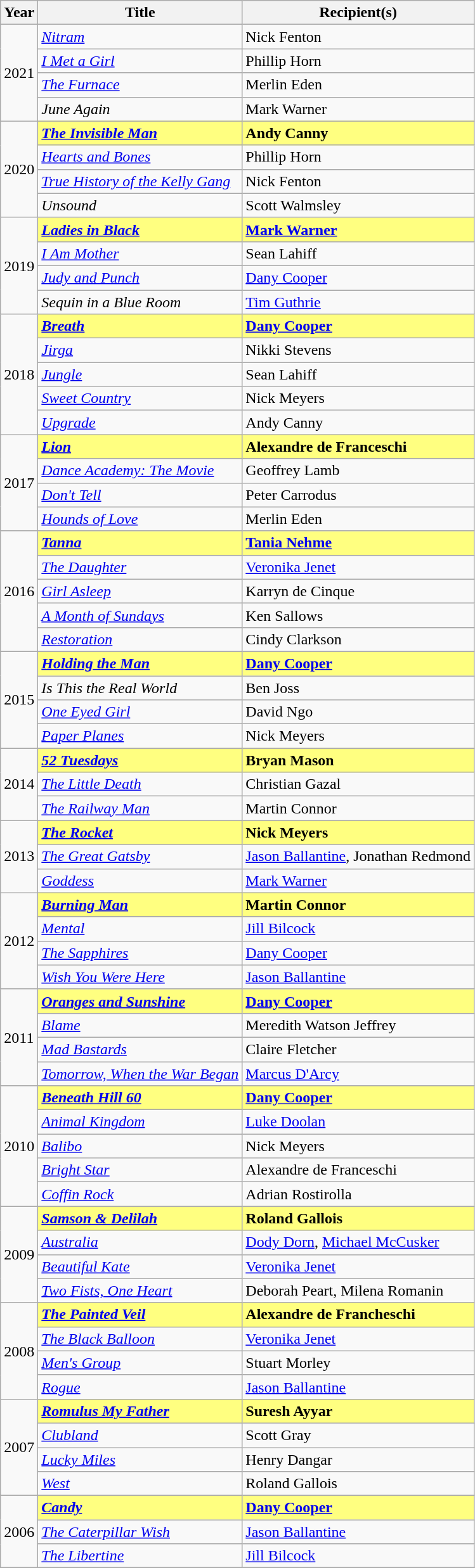<table class="wikitable">
<tr>
<th>Year</th>
<th>Title</th>
<th>Recipient(s)</th>
</tr>
<tr>
<td rowspan="4">2021</td>
<td><em><a href='#'>Nitram</a></em></td>
<td>Nick Fenton</td>
</tr>
<tr>
<td><em><a href='#'>I Met a Girl</a></em></td>
<td>Phillip Horn</td>
</tr>
<tr>
<td><em><a href='#'>The Furnace</a></em></td>
<td>Merlin Eden</td>
</tr>
<tr>
<td><em>June Again</em></td>
<td>Mark Warner</td>
</tr>
<tr>
<td rowspan="4">2020</td>
<td style="background:#ffff80;"><strong><em><a href='#'>The Invisible Man</a></em></strong></td>
<td style="background:#ffff80;"><strong>Andy Canny</strong></td>
</tr>
<tr>
<td><em><a href='#'>Hearts and Bones</a></em></td>
<td>Phillip Horn</td>
</tr>
<tr>
<td><em><a href='#'>True History of the Kelly Gang</a></em></td>
<td>Nick Fenton</td>
</tr>
<tr>
<td><em>Unsound</em></td>
<td>Scott Walmsley</td>
</tr>
<tr>
<td rowspan="4">2019</td>
<td style="background:#ffff80;"><strong><em><a href='#'>Ladies in Black</a></em></strong></td>
<td style="background:#ffff80;"><strong><a href='#'>Mark Warner</a></strong></td>
</tr>
<tr>
<td><em><a href='#'>I Am Mother</a></em></td>
<td>Sean Lahiff</td>
</tr>
<tr>
<td><em><a href='#'>Judy and Punch</a></em></td>
<td><a href='#'>Dany Cooper</a></td>
</tr>
<tr>
<td><em>Sequin in a Blue Room</em></td>
<td><a href='#'>Tim Guthrie</a></td>
</tr>
<tr>
<td rowspan="5">2018</td>
<td style="background:#ffff80;"><strong><em><a href='#'>Breath</a></em></strong></td>
<td style="background:#ffff80;"><strong><a href='#'>Dany Cooper</a></strong></td>
</tr>
<tr>
<td><em><a href='#'>Jirga</a></em></td>
<td>Nikki Stevens</td>
</tr>
<tr>
<td><em><a href='#'>Jungle</a></em></td>
<td>Sean Lahiff</td>
</tr>
<tr>
<td><em><a href='#'>Sweet Country</a></em></td>
<td>Nick Meyers</td>
</tr>
<tr>
<td><em><a href='#'>Upgrade</a></em></td>
<td>Andy Canny</td>
</tr>
<tr>
<td rowspan="4">2017</td>
<td style="background:#ffff80;"><strong><em><a href='#'>Lion</a></em></strong></td>
<td style="background:#ffff80;"><strong>Alexandre de Franceschi</strong></td>
</tr>
<tr>
<td><em><a href='#'>Dance Academy: The Movie</a></em></td>
<td>Geoffrey Lamb</td>
</tr>
<tr>
<td><em><a href='#'>Don't Tell</a></em></td>
<td>Peter Carrodus</td>
</tr>
<tr>
<td><em><a href='#'>Hounds of Love</a></em></td>
<td>Merlin Eden</td>
</tr>
<tr>
<td rowspan="5">2016</td>
<td style="background:#ffff80;"><strong><em><a href='#'>Tanna</a></em></strong></td>
<td style="background:#ffff80;"><strong><a href='#'>Tania Nehme</a></strong></td>
</tr>
<tr>
<td><em><a href='#'>The Daughter</a></em></td>
<td><a href='#'>Veronika Jenet</a></td>
</tr>
<tr>
<td><em><a href='#'>Girl Asleep</a></em></td>
<td>Karryn de Cinque</td>
</tr>
<tr>
<td><em><a href='#'>A Month of Sundays</a></em></td>
<td>Ken Sallows</td>
</tr>
<tr>
<td><em><a href='#'>Restoration</a></em></td>
<td>Cindy Clarkson</td>
</tr>
<tr>
<td rowspan="4">2015</td>
<td style="background:#ffff80;"><strong><em><a href='#'>Holding the Man</a></em></strong></td>
<td style="background:#ffff80;"><strong><a href='#'>Dany Cooper</a></strong></td>
</tr>
<tr>
<td><em>Is This the Real World</em></td>
<td>Ben Joss</td>
</tr>
<tr>
<td><em><a href='#'>One Eyed Girl</a></em></td>
<td>David Ngo</td>
</tr>
<tr>
<td><em><a href='#'>Paper Planes</a></em></td>
<td>Nick Meyers</td>
</tr>
<tr>
<td rowspan="3">2014</td>
<td style="background:#ffff80;"><strong><em><a href='#'>52 Tuesdays</a></em></strong></td>
<td style="background:#ffff80;"><strong>Bryan Mason</strong></td>
</tr>
<tr>
<td><em><a href='#'>The Little Death</a></em></td>
<td>Christian Gazal</td>
</tr>
<tr>
<td><em><a href='#'>The Railway Man</a></em></td>
<td>Martin Connor</td>
</tr>
<tr>
<td rowspan="3">2013</td>
<td style="background:#ffff80;"><strong><em><a href='#'>The Rocket</a></em></strong></td>
<td style="background:#ffff80;"><strong>Nick Meyers</strong></td>
</tr>
<tr>
<td><em><a href='#'>The Great Gatsby</a></em></td>
<td><a href='#'>Jason Ballantine</a>, Jonathan Redmond</td>
</tr>
<tr>
<td><em><a href='#'>Goddess</a></em></td>
<td><a href='#'>Mark Warner</a></td>
</tr>
<tr>
<td rowspan="4">2012</td>
<td style="background:#ffff80;"><strong><em><a href='#'>Burning Man</a></em></strong></td>
<td style="background:#ffff80;"><strong>Martin Connor</strong></td>
</tr>
<tr>
<td><em><a href='#'>Mental</a></em></td>
<td><a href='#'>Jill Bilcock</a></td>
</tr>
<tr>
<td><em><a href='#'>The Sapphires</a></em></td>
<td><a href='#'>Dany Cooper</a></td>
</tr>
<tr>
<td><em><a href='#'>Wish You Were Here</a></em></td>
<td><a href='#'>Jason Ballantine</a></td>
</tr>
<tr>
<td rowspan="4">2011</td>
<td style="background:#ffff80;"><strong><em><a href='#'>Oranges and Sunshine</a></em></strong></td>
<td style="background:#ffff80;"><strong><a href='#'>Dany Cooper</a></strong></td>
</tr>
<tr>
<td><em><a href='#'>Blame</a></em></td>
<td>Meredith Watson Jeffrey</td>
</tr>
<tr>
<td><em><a href='#'>Mad Bastards</a></em></td>
<td>Claire Fletcher</td>
</tr>
<tr>
<td><em><a href='#'>Tomorrow, When the War Began</a></em></td>
<td><a href='#'>Marcus D'Arcy</a></td>
</tr>
<tr>
<td rowspan="5">2010</td>
<td style="background:#ffff80;"><strong><em><a href='#'>Beneath Hill 60</a></em></strong></td>
<td style="background:#ffff80;"><strong><a href='#'>Dany Cooper</a></strong></td>
</tr>
<tr>
<td><em><a href='#'>Animal Kingdom</a></em></td>
<td><a href='#'>Luke Doolan</a></td>
</tr>
<tr>
<td><em><a href='#'>Balibo</a></em></td>
<td>Nick Meyers</td>
</tr>
<tr>
<td><em><a href='#'>Bright Star</a></em></td>
<td>Alexandre de Franceschi</td>
</tr>
<tr>
<td><em><a href='#'>Coffin Rock</a></em></td>
<td>Adrian Rostirolla</td>
</tr>
<tr>
<td rowspan="4">2009</td>
<td style="background:#ffff80;"><strong><em><a href='#'>Samson & Delilah</a></em></strong></td>
<td style="background:#ffff80;"><strong>Roland Gallois</strong></td>
</tr>
<tr>
<td><em><a href='#'>Australia</a></em></td>
<td><a href='#'>Dody Dorn</a>, <a href='#'>Michael McCusker</a></td>
</tr>
<tr>
<td><em><a href='#'>Beautiful Kate</a></em></td>
<td><a href='#'>Veronika Jenet</a></td>
</tr>
<tr>
<td><em><a href='#'>Two Fists, One Heart</a></em></td>
<td>Deborah Peart, Milena Romanin</td>
</tr>
<tr>
<td rowspan="4">2008</td>
<td style="background:#ffff80;"><strong><em><a href='#'>The Painted Veil</a></em></strong></td>
<td style="background:#ffff80;"><strong>Alexandre de Francheschi</strong></td>
</tr>
<tr>
<td><em><a href='#'>The Black Balloon</a></em></td>
<td><a href='#'>Veronika Jenet</a></td>
</tr>
<tr>
<td><em><a href='#'>Men's Group</a></em></td>
<td>Stuart Morley</td>
</tr>
<tr>
<td><em><a href='#'>Rogue</a></em></td>
<td><a href='#'>Jason Ballantine</a></td>
</tr>
<tr>
<td rowspan="4">2007</td>
<td style="background:#ffff80;"><strong><em><a href='#'>Romulus My Father</a></em></strong></td>
<td style="background:#ffff80;"><strong>Suresh Ayyar</strong></td>
</tr>
<tr>
<td><em><a href='#'>Clubland</a></em></td>
<td>Scott Gray</td>
</tr>
<tr>
<td><em><a href='#'>Lucky Miles</a></em></td>
<td>Henry Dangar</td>
</tr>
<tr>
<td><em><a href='#'>West</a></em></td>
<td>Roland Gallois</td>
</tr>
<tr>
<td rowspan="3">2006</td>
<td style="background:#ffff80;"><strong><em><a href='#'>Candy</a></em></strong></td>
<td style="background:#ffff80;"><strong><a href='#'>Dany Cooper</a></strong></td>
</tr>
<tr>
<td><em><a href='#'>The Caterpillar Wish</a></em></td>
<td><a href='#'>Jason Ballantine</a></td>
</tr>
<tr>
<td><em><a href='#'>The Libertine</a></em></td>
<td><a href='#'>Jill Bilcock</a></td>
</tr>
<tr>
</tr>
</table>
